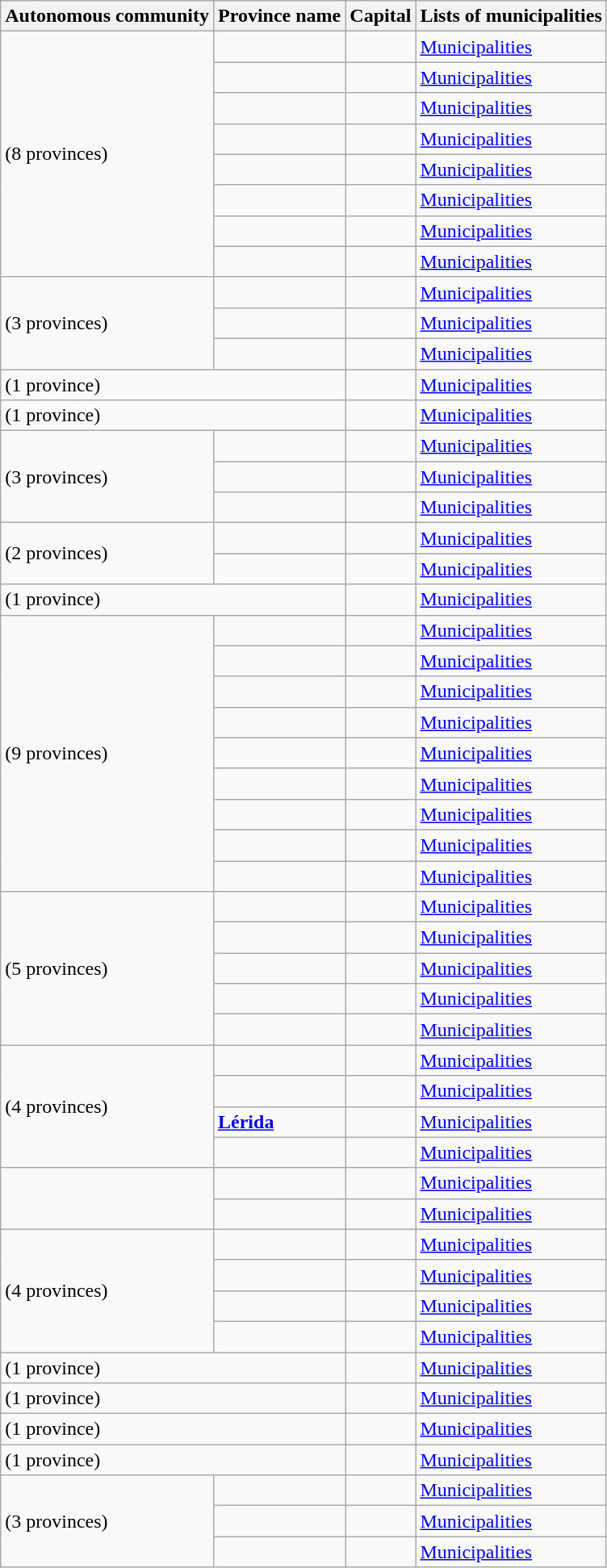<table class="wikitable sortable">
<tr>
<th scope="col">Autonomous community</th>
<th scope="col">Province name</th>
<th scope="col">Capital</th>
<th scope="col" class="unsortable">Lists of municipalities</th>
</tr>
<tr>
<td rowspan="8"> (8 provinces)</td>
<td></td>
<td></td>
<td><a href='#'>Municipalities</a></td>
</tr>
<tr>
<td></td>
<td></td>
<td><a href='#'>Municipalities</a></td>
</tr>
<tr>
<td></td>
<td></td>
<td><a href='#'>Municipalities</a></td>
</tr>
<tr>
<td></td>
<td></td>
<td><a href='#'>Municipalities</a></td>
</tr>
<tr>
<td></td>
<td></td>
<td><a href='#'>Municipalities</a></td>
</tr>
<tr>
<td></td>
<td></td>
<td><a href='#'>Municipalities</a></td>
</tr>
<tr>
<td></td>
<td></td>
<td><a href='#'>Municipalities</a></td>
</tr>
<tr>
<td></td>
<td></td>
<td><a href='#'>Municipalities</a></td>
</tr>
<tr>
<td rowspan="3"> (3 provinces)</td>
<td></td>
<td></td>
<td><a href='#'>Municipalities</a></td>
</tr>
<tr>
<td></td>
<td></td>
<td><a href='#'>Municipalities</a></td>
</tr>
<tr>
<td></td>
<td></td>
<td><a href='#'>Municipalities</a></td>
</tr>
<tr>
<td colspan="2"> (1 province)</td>
<td></td>
<td><a href='#'>Municipalities</a></td>
</tr>
<tr>
<td colspan="2"> (1 province)</td>
<td></td>
<td><a href='#'>Municipalities</a></td>
</tr>
<tr>
<td rowspan="3"> (3 provinces)</td>
<td></td>
<td></td>
<td><a href='#'>Municipalities</a></td>
</tr>
<tr>
<td></td>
<td></td>
<td><a href='#'>Municipalities</a></td>
</tr>
<tr>
<td></td>
<td></td>
<td><a href='#'>Municipalities</a></td>
</tr>
<tr>
<td rowspan="2"> (2 provinces)</td>
<td></td>
<td></td>
<td><a href='#'>Municipalities</a></td>
</tr>
<tr>
<td></td>
<td></td>
<td><a href='#'>Municipalities</a></td>
</tr>
<tr>
<td colspan="2"> (1 province)</td>
<td></td>
<td><a href='#'>Municipalities</a></td>
</tr>
<tr>
<td rowspan="9"> (9 provinces)</td>
<td></td>
<td></td>
<td><a href='#'>Municipalities</a></td>
</tr>
<tr>
<td></td>
<td></td>
<td><a href='#'>Municipalities</a></td>
</tr>
<tr>
<td></td>
<td></td>
<td><a href='#'>Municipalities</a></td>
</tr>
<tr>
<td></td>
<td></td>
<td><a href='#'>Municipalities</a></td>
</tr>
<tr>
<td></td>
<td></td>
<td><a href='#'>Municipalities</a></td>
</tr>
<tr>
<td></td>
<td></td>
<td><a href='#'>Municipalities</a></td>
</tr>
<tr>
<td></td>
<td></td>
<td><a href='#'>Municipalities</a></td>
</tr>
<tr>
<td></td>
<td></td>
<td><a href='#'>Municipalities</a></td>
</tr>
<tr>
<td></td>
<td></td>
<td><a href='#'>Municipalities</a></td>
</tr>
<tr>
<td rowspan="5"> (5 provinces)</td>
<td></td>
<td></td>
<td><a href='#'>Municipalities</a></td>
</tr>
<tr>
<td></td>
<td></td>
<td><a href='#'>Municipalities</a></td>
</tr>
<tr>
<td></td>
<td></td>
<td><a href='#'>Municipalities</a></td>
</tr>
<tr>
<td></td>
<td></td>
<td><a href='#'>Municipalities</a></td>
</tr>
<tr>
<td></td>
<td></td>
<td><a href='#'>Municipalities</a></td>
</tr>
<tr>
<td rowspan="4"> (4 provinces)</td>
<td></td>
<td></td>
<td><a href='#'>Municipalities</a></td>
</tr>
<tr>
<td></td>
<td></td>
<td><a href='#'>Municipalities</a></td>
</tr>
<tr>
<td> <strong><a href='#'>Lérida</a></strong></td>
<td></td>
<td><a href='#'>Municipalities</a></td>
</tr>
<tr>
<td></td>
<td></td>
<td><a href='#'>Municipalities</a></td>
</tr>
<tr>
<td rowspan="2"></td>
<td></td>
<td></td>
<td><a href='#'>Municipalities</a></td>
</tr>
<tr>
<td></td>
<td></td>
<td><a href='#'>Municipalities</a></td>
</tr>
<tr>
<td rowspan="4"> (4 provinces)</td>
<td></td>
<td></td>
<td><a href='#'>Municipalities</a></td>
</tr>
<tr>
<td></td>
<td></td>
<td><a href='#'>Municipalities</a></td>
</tr>
<tr>
<td></td>
<td></td>
<td><a href='#'>Municipalities</a></td>
</tr>
<tr>
<td></td>
<td></td>
<td><a href='#'>Municipalities</a></td>
</tr>
<tr>
<td colspan="2"> (1 province)</td>
<td></td>
<td><a href='#'>Municipalities</a></td>
</tr>
<tr>
<td colspan="2"> (1 province)</td>
<td></td>
<td><a href='#'>Municipalities</a></td>
</tr>
<tr>
<td colspan="2"> (1 province)</td>
<td></td>
<td><a href='#'>Municipalities</a></td>
</tr>
<tr>
<td colspan="2"> (1 province)</td>
<td></td>
<td><a href='#'>Municipalities</a></td>
</tr>
<tr>
<td rowspan="3"> (3 provinces)</td>
<td></td>
<td></td>
<td><a href='#'>Municipalities</a></td>
</tr>
<tr>
<td></td>
<td></td>
<td><a href='#'>Municipalities</a></td>
</tr>
<tr>
<td></td>
<td></td>
<td><a href='#'>Municipalities</a></td>
</tr>
</table>
